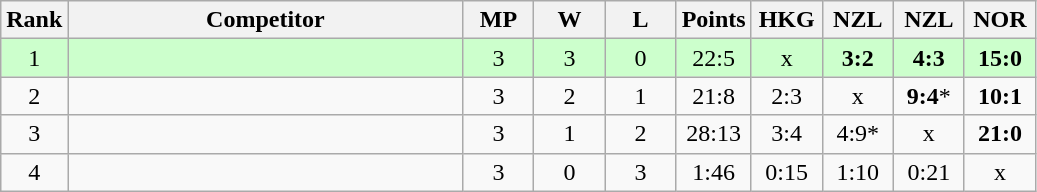<table class="wikitable" style="text-align:center">
<tr>
<th>Rank</th>
<th style="width:16em">Competitor</th>
<th style="width:2.5em">MP</th>
<th style="width:2.5em">W</th>
<th style="width:2.5em">L</th>
<th>Points</th>
<th style="width:2.5em">HKG</th>
<th style="width:2.5em">NZL</th>
<th style="width:2.5em">NZL</th>
<th style="width:2.5em">NOR</th>
</tr>
<tr style="background:#cfc;">
<td>1</td>
<td style="text-align:left"></td>
<td>3</td>
<td>3</td>
<td>0</td>
<td>22:5</td>
<td>x</td>
<td><strong>3:2</strong></td>
<td><strong>4:3</strong></td>
<td><strong>15:0</strong></td>
</tr>
<tr>
<td>2</td>
<td style="text-align:left"></td>
<td>3</td>
<td>2</td>
<td>1</td>
<td>21:8</td>
<td>2:3</td>
<td>x</td>
<td><strong>9:4</strong>*</td>
<td><strong>10:1</strong></td>
</tr>
<tr>
<td>3</td>
<td style="text-align:left"></td>
<td>3</td>
<td>1</td>
<td>2</td>
<td>28:13</td>
<td>3:4</td>
<td>4:9*</td>
<td>x</td>
<td><strong>21:0</strong></td>
</tr>
<tr>
<td>4</td>
<td style="text-align:left"></td>
<td>3</td>
<td>0</td>
<td>3</td>
<td>1:46</td>
<td>0:15</td>
<td>1:10</td>
<td>0:21</td>
<td>x</td>
</tr>
</table>
